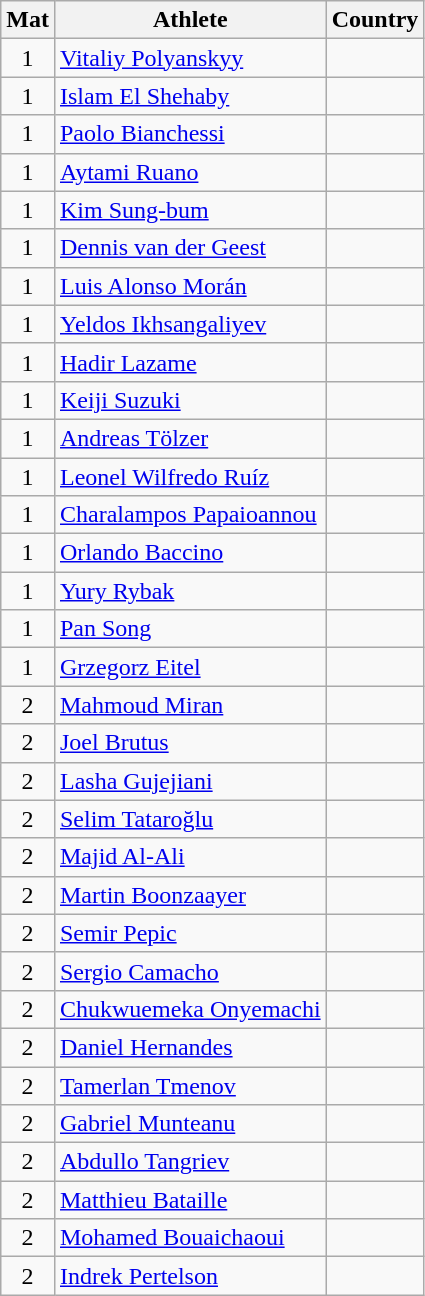<table class="wikitable sortable" style="text-align:center">
<tr>
<th>Mat</th>
<th>Athlete</th>
<th>Country</th>
</tr>
<tr>
<td>1</td>
<td align="left"><a href='#'>Vitaliy Polyanskyy</a></td>
<td></td>
</tr>
<tr>
<td>1</td>
<td align="left"><a href='#'>Islam El Shehaby</a></td>
<td></td>
</tr>
<tr>
<td>1</td>
<td align="left"><a href='#'>Paolo Bianchessi</a></td>
<td></td>
</tr>
<tr>
<td>1</td>
<td align="left"><a href='#'>Aytami Ruano</a></td>
<td></td>
</tr>
<tr>
<td>1</td>
<td align="left"><a href='#'>Kim Sung-bum</a></td>
<td></td>
</tr>
<tr>
<td>1</td>
<td align="left"><a href='#'>Dennis van der Geest</a></td>
<td></td>
</tr>
<tr>
<td>1</td>
<td align="left"><a href='#'>Luis Alonso Morán</a></td>
<td></td>
</tr>
<tr>
<td>1</td>
<td align="left"><a href='#'>Yeldos Ikhsangaliyev</a></td>
<td></td>
</tr>
<tr>
<td>1</td>
<td align="left"><a href='#'>Hadir Lazame</a></td>
<td></td>
</tr>
<tr>
<td>1</td>
<td align="left"><a href='#'>Keiji Suzuki</a></td>
<td></td>
</tr>
<tr>
<td>1</td>
<td align="left"><a href='#'>Andreas Tölzer</a></td>
<td></td>
</tr>
<tr>
<td>1</td>
<td align="left"><a href='#'>Leonel Wilfredo Ruíz</a></td>
<td></td>
</tr>
<tr>
<td>1</td>
<td align="left"><a href='#'>Charalampos Papaioannou</a></td>
<td></td>
</tr>
<tr>
<td>1</td>
<td align="left"><a href='#'>Orlando Baccino</a></td>
<td></td>
</tr>
<tr>
<td>1</td>
<td align="left"><a href='#'>Yury Rybak</a></td>
<td></td>
</tr>
<tr>
<td>1</td>
<td align="left"><a href='#'>Pan Song</a></td>
<td></td>
</tr>
<tr>
<td>1</td>
<td align="left"><a href='#'>Grzegorz Eitel</a></td>
<td></td>
</tr>
<tr>
<td>2</td>
<td align="left"><a href='#'>Mahmoud Miran</a></td>
<td></td>
</tr>
<tr>
<td>2</td>
<td align="left"><a href='#'>Joel Brutus</a></td>
<td></td>
</tr>
<tr>
<td>2</td>
<td align="left"><a href='#'>Lasha Gujejiani</a></td>
<td></td>
</tr>
<tr>
<td>2</td>
<td align="left"><a href='#'>Selim Tataroğlu</a></td>
<td></td>
</tr>
<tr>
<td>2</td>
<td align="left"><a href='#'>Majid Al-Ali</a></td>
<td></td>
</tr>
<tr>
<td>2</td>
<td align="left"><a href='#'>Martin Boonzaayer</a></td>
<td></td>
</tr>
<tr>
<td>2</td>
<td align="left"><a href='#'>Semir Pepic</a></td>
<td></td>
</tr>
<tr>
<td>2</td>
<td align="left"><a href='#'>Sergio Camacho</a></td>
<td></td>
</tr>
<tr>
<td>2</td>
<td align="left"><a href='#'>Chukwuemeka Onyemachi</a></td>
<td></td>
</tr>
<tr>
<td>2</td>
<td align="left"><a href='#'>Daniel Hernandes</a></td>
<td></td>
</tr>
<tr>
<td>2</td>
<td align="left"><a href='#'>Tamerlan Tmenov</a></td>
<td></td>
</tr>
<tr>
<td>2</td>
<td align="left"><a href='#'>Gabriel Munteanu</a></td>
<td></td>
</tr>
<tr>
<td>2</td>
<td align="left"><a href='#'>Abdullo Tangriev</a></td>
<td></td>
</tr>
<tr>
<td>2</td>
<td align="left"><a href='#'>Matthieu Bataille</a></td>
<td></td>
</tr>
<tr>
<td>2</td>
<td align="left"><a href='#'>Mohamed Bouaichaoui</a></td>
<td></td>
</tr>
<tr>
<td>2</td>
<td align="left"><a href='#'>Indrek Pertelson</a></td>
<td></td>
</tr>
</table>
